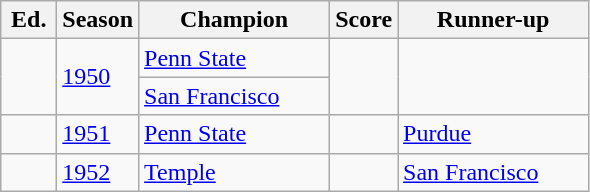<table class="wikitable sortable">
<tr>
<th width= 30px>Ed.</th>
<th width= px>Season</th>
<th width= 120px>Champion</th>
<th width= px>Score</th>
<th width= 120px>Runner-up</th>
</tr>
<tr>
<td rowspan=2></td>
<td rowspan=2><a href='#'>1950</a></td>
<td><a href='#'>Penn State</a> </td>
<td rowspan=2></td>
<td rowspan=2></td>
</tr>
<tr>
<td><a href='#'>San Francisco</a> </td>
</tr>
<tr>
<td></td>
<td><a href='#'>1951</a></td>
<td><a href='#'>Penn State</a> </td>
<td></td>
<td><a href='#'>Purdue</a></td>
</tr>
<tr>
<td></td>
<td><a href='#'>1952</a></td>
<td><a href='#'>Temple</a> </td>
<td></td>
<td><a href='#'>San Francisco</a></td>
</tr>
</table>
